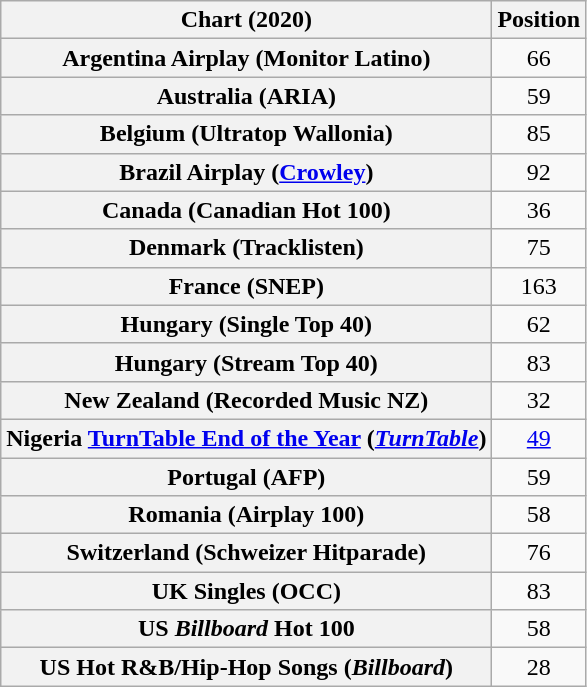<table class="wikitable sortable plainrowheaders" style="text-align:center">
<tr>
<th scope="col">Chart (2020)</th>
<th scope="col">Position</th>
</tr>
<tr>
<th scope="row">Argentina Airplay (Monitor Latino)</th>
<td>66</td>
</tr>
<tr>
<th scope="row">Australia (ARIA)</th>
<td>59</td>
</tr>
<tr>
<th scope="row">Belgium (Ultratop Wallonia)</th>
<td>85</td>
</tr>
<tr>
<th scope="row">Brazil Airplay (<a href='#'>Crowley</a>)</th>
<td>92</td>
</tr>
<tr>
<th scope="row">Canada (Canadian Hot 100)</th>
<td>36</td>
</tr>
<tr>
<th scope="row">Denmark (Tracklisten)</th>
<td>75</td>
</tr>
<tr>
<th scope="row">France (SNEP)</th>
<td>163</td>
</tr>
<tr>
<th scope="row">Hungary (Single Top 40)</th>
<td>62</td>
</tr>
<tr>
<th scope="row">Hungary (Stream Top 40)</th>
<td>83</td>
</tr>
<tr>
<th scope="row">New Zealand (Recorded Music NZ)</th>
<td>32</td>
</tr>
<tr>
<th scope="row">Nigeria <a href='#'>TurnTable End of the Year</a> (<em><a href='#'>TurnTable</a></em>)</th>
<td><a href='#'>49</a></td>
</tr>
<tr>
<th scope="row">Portugal (AFP)</th>
<td>59</td>
</tr>
<tr>
<th scope="row">Romania (Airplay 100)</th>
<td>58</td>
</tr>
<tr>
<th scope="row">Switzerland (Schweizer Hitparade)</th>
<td>76</td>
</tr>
<tr>
<th scope="row">UK Singles (OCC)</th>
<td>83</td>
</tr>
<tr>
<th scope="row">US <em>Billboard</em> Hot 100</th>
<td>58</td>
</tr>
<tr>
<th scope="row">US Hot R&B/Hip-Hop Songs (<em>Billboard</em>)</th>
<td>28</td>
</tr>
</table>
